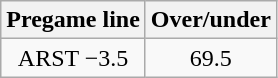<table class="wikitable">
<tr align="center">
<th style=>Pregame line</th>
<th style=>Over/under</th>
</tr>
<tr align="center">
<td>ARST −3.5</td>
<td>69.5</td>
</tr>
</table>
